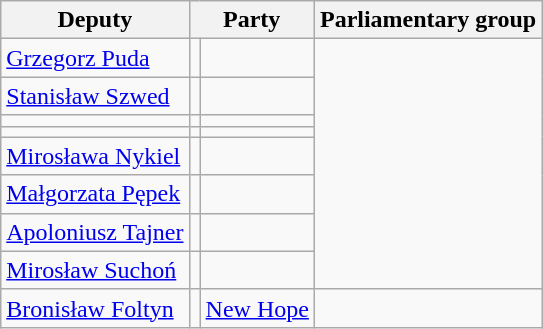<table class="wikitable">
<tr>
<th>Deputy</th>
<th colspan=2>Party</th>
<th colspan=2>Parliamentary group</th>
</tr>
<tr>
<td><a href='#'>Grzegorz Puda</a></td>
<td></td>
<td></td>
</tr>
<tr>
<td><a href='#'>Stanisław Szwed</a></td>
<td></td>
<td></td>
</tr>
<tr>
<td></td>
<td></td>
<td></td>
</tr>
<tr>
<td></td>
<td></td>
<td></td>
</tr>
<tr>
<td><a href='#'>Mirosława Nykiel</a></td>
<td></td>
<td></td>
</tr>
<tr>
<td><a href='#'>Małgorzata Pępek</a></td>
<td></td>
<td></td>
</tr>
<tr>
<td><a href='#'>Apoloniusz Tajner</a></td>
<td></td>
<td></td>
</tr>
<tr>
<td><a href='#'>Mirosław Suchoń</a></td>
<td></td>
<td></td>
</tr>
<tr>
<td><a href='#'>Bronisław Foltyn</a></td>
<td></td>
<td><a href='#'>New Hope</a></td>
<td></td>
</tr>
</table>
